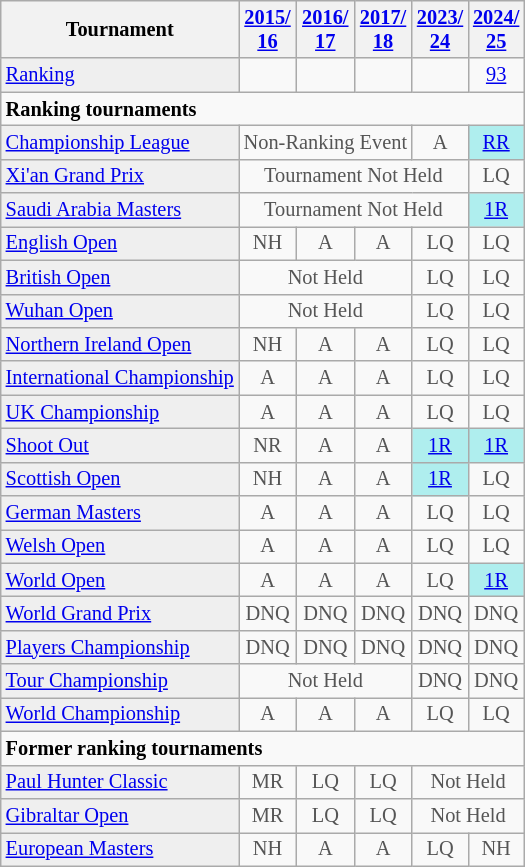<table class="wikitable" style="font-size:85%;">
<tr>
<th>Tournament</th>
<th><a href='#'>2015/<br>16</a></th>
<th><a href='#'>2016/<br>17</a></th>
<th><a href='#'>2017/<br>18</a></th>
<th><a href='#'>2023/<br>24</a></th>
<th><a href='#'>2024/<br>25</a></th>
</tr>
<tr>
<td style="background:#EFEFEF;"><a href='#'>Ranking</a></td>
<td align="center"></td>
<td align="center"></td>
<td align="center"></td>
<td align="center"></td>
<td align="center"><a href='#'>93</a></td>
</tr>
<tr>
<td colspan="10"><strong>Ranking tournaments</strong></td>
</tr>
<tr>
<td style="background:#EFEFEF;"><a href='#'>Championship League</a></td>
<td align="center" colspan="3" style="color:#555555;">Non-Ranking Event</td>
<td align="center" style="color:#555555;">A</td>
<td align="center" style="background:#afeeee;"><a href='#'>RR</a></td>
</tr>
<tr>
<td style="background:#EFEFEF;"><a href='#'>Xi'an Grand Prix</a></td>
<td align="center" colspan="4" style="color:#555555;">Tournament Not Held</td>
<td align="center" style="color:#555555;">LQ</td>
</tr>
<tr>
<td style="background:#EFEFEF;"><a href='#'>Saudi Arabia Masters</a></td>
<td align="center" colspan="4" style="color:#555555;">Tournament Not Held</td>
<td align="center" style="background:#afeeee;"><a href='#'>1R</a></td>
</tr>
<tr>
<td style="background:#EFEFEF;"><a href='#'>English Open</a></td>
<td align="center" style="color:#555555;">NH</td>
<td align="center" style="color:#555555;">A</td>
<td align="center" style="color:#555555;">A</td>
<td align="center" style="color:#555555;">LQ</td>
<td align="center" style="color:#555555;">LQ</td>
</tr>
<tr>
<td style="background:#EFEFEF;"><a href='#'>British Open</a></td>
<td align="center" colspan="3" style="color:#555555;">Not Held</td>
<td align="center" style="color:#555555;">LQ</td>
<td align="center" style="color:#555555;">LQ</td>
</tr>
<tr>
<td style="background:#EFEFEF;"><a href='#'>Wuhan Open</a></td>
<td align="center" colspan="3" style="color:#555555;">Not Held</td>
<td align="center" style="color:#555555;">LQ</td>
<td align="center" style="color:#555555;">LQ</td>
</tr>
<tr>
<td style="background:#EFEFEF;"><a href='#'>Northern Ireland Open</a></td>
<td align="center" style="color:#555555;">NH</td>
<td align="center" style="color:#555555;">A</td>
<td align="center" style="color:#555555;">A</td>
<td align="center" style="color:#555555;">LQ</td>
<td align="center" style="color:#555555;">LQ</td>
</tr>
<tr>
<td style="background:#EFEFEF;"><a href='#'>International Championship</a></td>
<td align="center" style="color:#555555;">A</td>
<td align="center" style="color:#555555;">A</td>
<td align="center" style="color:#555555;">A</td>
<td align="center" style="color:#555555;">LQ</td>
<td align="center" style="color:#555555;">LQ</td>
</tr>
<tr>
<td style="background:#EFEFEF;"><a href='#'>UK Championship</a></td>
<td align="center" style="color:#555555;">A</td>
<td align="center" style="color:#555555;">A</td>
<td align="center" style="color:#555555;">A</td>
<td align="center" style="color:#555555;">LQ</td>
<td align="center" style="color:#555555;">LQ</td>
</tr>
<tr>
<td style="background:#EFEFEF;"><a href='#'>Shoot Out</a></td>
<td align="center" style="color:#555555;">NR</td>
<td align="center" style="color:#555555;">A</td>
<td align="center" style="color:#555555;">A</td>
<td align="center" style="background:#afeeee;"><a href='#'>1R</a></td>
<td align="center" style="background:#afeeee;"><a href='#'>1R</a></td>
</tr>
<tr>
<td style="background:#EFEFEF;"><a href='#'>Scottish Open</a></td>
<td align="center" style="color:#555555;">NH</td>
<td align="center" style="color:#555555;">A</td>
<td align="center" style="color:#555555;">A</td>
<td align="center" style="background:#afeeee;"><a href='#'>1R</a></td>
<td align="center" style="color:#555555;">LQ</td>
</tr>
<tr>
<td style="background:#EFEFEF;"><a href='#'>German Masters</a></td>
<td align="center" style="color:#555555;">A</td>
<td align="center" style="color:#555555;">A</td>
<td align="center" style="color:#555555;">A</td>
<td align="center" style="color:#555555;">LQ</td>
<td align="center" style="color:#555555;">LQ</td>
</tr>
<tr>
<td style="background:#EFEFEF;"><a href='#'>Welsh Open</a></td>
<td align="center" style="color:#555555;">A</td>
<td align="center" style="color:#555555;">A</td>
<td align="center" style="color:#555555;">A</td>
<td align="center" style="color:#555555;">LQ</td>
<td align="center" style="color:#555555;">LQ</td>
</tr>
<tr>
<td style="background:#EFEFEF;"><a href='#'>World Open</a></td>
<td align="center" style="color:#555555;">A</td>
<td align="center" style="color:#555555;">A</td>
<td align="center" style="color:#555555;">A</td>
<td align="center" style="color:#555555;">LQ</td>
<td align="center" style="background:#afeeee;"><a href='#'>1R</a></td>
</tr>
<tr>
<td style="background:#EFEFEF;"><a href='#'>World Grand Prix</a></td>
<td align="center" style="color:#555555;">DNQ</td>
<td align="center" style="color:#555555;">DNQ</td>
<td align="center" style="color:#555555;">DNQ</td>
<td align="center" style="color:#555555;">DNQ</td>
<td align="center" style="color:#555555;">DNQ</td>
</tr>
<tr>
<td style="background:#EFEFEF;"><a href='#'>Players Championship</a></td>
<td align="center" style="color:#555555;">DNQ</td>
<td align="center" style="color:#555555;">DNQ</td>
<td align="center" style="color:#555555;">DNQ</td>
<td align="center" style="color:#555555;">DNQ</td>
<td align="center" style="color:#555555;">DNQ</td>
</tr>
<tr>
<td style="background:#EFEFEF;"><a href='#'>Tour Championship</a></td>
<td align="center" colspan="3" style="color:#555555;">Not Held</td>
<td align="center" style="color:#555555;">DNQ</td>
<td align="center" style="color:#555555;">DNQ</td>
</tr>
<tr>
<td style="background:#EFEFEF;"><a href='#'>World Championship</a></td>
<td align="center" style="color:#555555;">A</td>
<td align="center" style="color:#555555;">A</td>
<td align="center" style="color:#555555;">A</td>
<td align="center" style="color:#555555;">LQ</td>
<td align="center" style="color:#555555;">LQ</td>
</tr>
<tr>
<td colspan="10"><strong>Former ranking tournaments</strong></td>
</tr>
<tr>
<td style="background:#EFEFEF;"><a href='#'>Paul Hunter Classic</a></td>
<td align="center" style="color:#555555;">MR</td>
<td align="center" style="color:#555555;">LQ</td>
<td align="center" style="color:#555555;">LQ</td>
<td align="center" colspan="2" style="color:#555555;">Not Held</td>
</tr>
<tr>
<td style="background:#EFEFEF;"><a href='#'>Gibraltar Open</a></td>
<td align="center" style="color:#555555;">MR</td>
<td align="center" style="color:#555555;">LQ</td>
<td align="center" style="color:#555555;">LQ</td>
<td align="center" colspan="2" style="color:#555555;">Not Held</td>
</tr>
<tr>
<td style="background:#EFEFEF;"><a href='#'>European Masters</a></td>
<td align="center" style="color:#555555;">NH</td>
<td align="center" style="color:#555555;">A</td>
<td align="center" style="color:#555555;">A</td>
<td align="center" style="color:#555555;">LQ</td>
<td align="center" style="color:#555555;">NH</td>
</tr>
</table>
